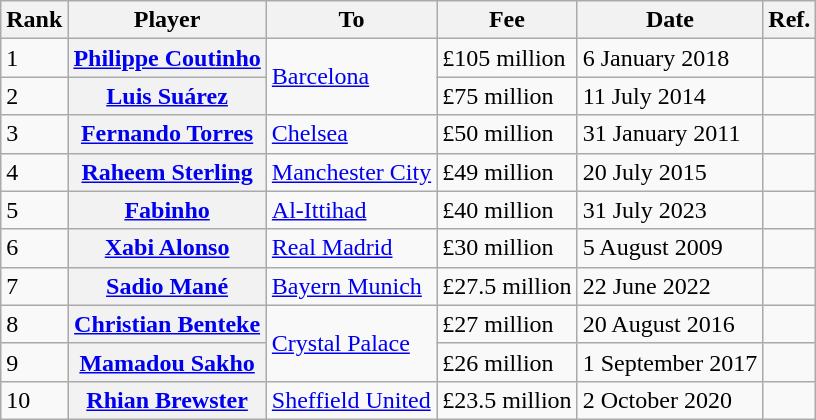<table class="wikitable plainrowheaders">
<tr>
<th scope=col>Rank</th>
<th scope=col>Player</th>
<th scope=col>To</th>
<th scope=col>Fee</th>
<th scope=col>Date</th>
<th scope=col>Ref.</th>
</tr>
<tr>
<td>1</td>
<th scope=row> <a href='#'>Philippe Coutinho</a></th>
<td rowspan="2"> <a href='#'>Barcelona</a></td>
<td>£105 million</td>
<td>6 January 2018</td>
<td></td>
</tr>
<tr>
<td>2</td>
<th scope=row> <a href='#'>Luis Suárez</a></th>
<td>£75 million</td>
<td>11 July 2014</td>
<td></td>
</tr>
<tr>
<td>3</td>
<th scope=row> <a href='#'>Fernando Torres</a></th>
<td> <a href='#'>Chelsea</a></td>
<td>£50 million</td>
<td>31 January 2011</td>
<td></td>
</tr>
<tr>
<td>4</td>
<th scope=row> <a href='#'>Raheem Sterling</a></th>
<td> <a href='#'>Manchester City</a></td>
<td>£49 million</td>
<td>20 July 2015</td>
<td></td>
</tr>
<tr>
<td>5</td>
<th scope=row> <a href='#'>Fabinho</a></th>
<td> <a href='#'>Al-Ittihad</a></td>
<td>£40 million</td>
<td>31 July 2023</td>
<td></td>
</tr>
<tr>
<td>6</td>
<th scope=row> <a href='#'>Xabi Alonso</a></th>
<td> <a href='#'>Real Madrid</a></td>
<td>£30 million</td>
<td>5 August 2009</td>
<td></td>
</tr>
<tr>
<td>7</td>
<th scope=row> <a href='#'>Sadio Mané</a></th>
<td> <a href='#'>Bayern Munich</a></td>
<td>£27.5 million</td>
<td>22 June 2022</td>
<td></td>
</tr>
<tr>
<td>8</td>
<th scope=row> <a href='#'>Christian Benteke</a></th>
<td rowspan="2"> <a href='#'>Crystal Palace</a></td>
<td>£27 million</td>
<td>20 August 2016</td>
<td></td>
</tr>
<tr>
<td>9</td>
<th scope=row> <a href='#'>Mamadou Sakho</a></th>
<td>£26 million</td>
<td>1 September 2017</td>
<td></td>
</tr>
<tr>
<td>10</td>
<th scope=row> <a href='#'>Rhian Brewster</a></th>
<td rowspan="2"> <a href='#'>Sheffield United</a></td>
<td>£23.5 million</td>
<td>2 October 2020</td>
<td></td>
</tr>
</table>
